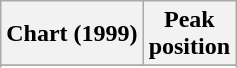<table class="wikitable plainrowheaders" style="text-align:center">
<tr>
<th scope="col">Chart (1999)</th>
<th scope="col">Peak<br>position</th>
</tr>
<tr>
</tr>
<tr>
</tr>
<tr>
</tr>
</table>
